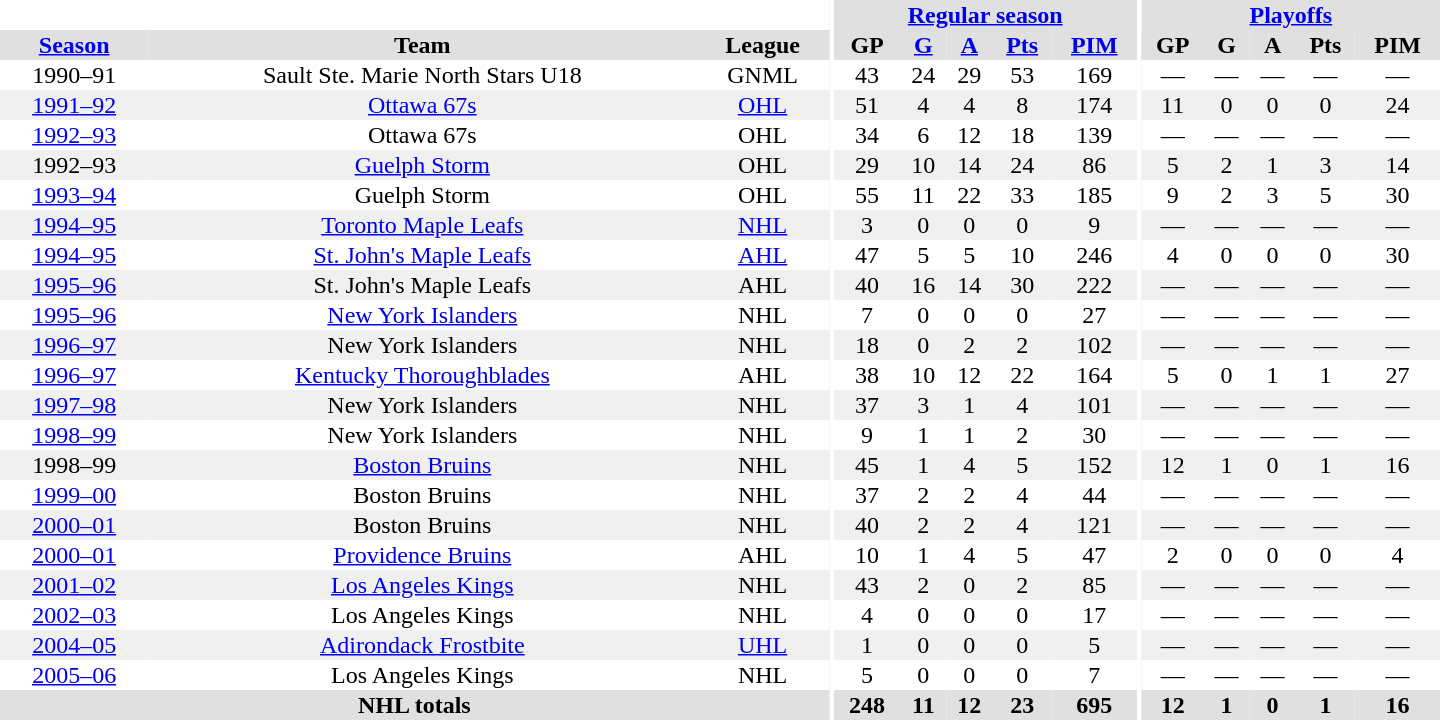<table border="0" cellpadding="1" cellspacing="0" style="text-align:center; width:60em">
<tr bgcolor="#e0e0e0">
<th colspan="3" bgcolor="#ffffff"></th>
<th rowspan="100" bgcolor="#ffffff"></th>
<th colspan="5"><a href='#'>Regular season</a></th>
<th rowspan="100" bgcolor="#ffffff"></th>
<th colspan="5"><a href='#'>Playoffs</a></th>
</tr>
<tr bgcolor="#e0e0e0">
<th><a href='#'>Season</a></th>
<th>Team</th>
<th>League</th>
<th>GP</th>
<th><a href='#'>G</a></th>
<th><a href='#'>A</a></th>
<th><a href='#'>Pts</a></th>
<th><a href='#'>PIM</a></th>
<th>GP</th>
<th>G</th>
<th>A</th>
<th>Pts</th>
<th>PIM</th>
</tr>
<tr>
<td>1990–91</td>
<td>Sault Ste. Marie North Stars U18</td>
<td>GNML</td>
<td>43</td>
<td>24</td>
<td>29</td>
<td>53</td>
<td>169</td>
<td>—</td>
<td>—</td>
<td>—</td>
<td>—</td>
<td>—</td>
</tr>
<tr bgcolor="#f0f0f0">
<td><a href='#'>1991–92</a></td>
<td><a href='#'>Ottawa 67s</a></td>
<td><a href='#'>OHL</a></td>
<td>51</td>
<td>4</td>
<td>4</td>
<td>8</td>
<td>174</td>
<td>11</td>
<td>0</td>
<td>0</td>
<td>0</td>
<td>24</td>
</tr>
<tr>
<td><a href='#'>1992–93</a></td>
<td>Ottawa 67s</td>
<td>OHL</td>
<td>34</td>
<td>6</td>
<td>12</td>
<td>18</td>
<td>139</td>
<td>—</td>
<td>—</td>
<td>—</td>
<td>—</td>
<td>—</td>
</tr>
<tr bgcolor="#f0f0f0">
<td>1992–93</td>
<td><a href='#'>Guelph Storm</a></td>
<td>OHL</td>
<td>29</td>
<td>10</td>
<td>14</td>
<td>24</td>
<td>86</td>
<td>5</td>
<td>2</td>
<td>1</td>
<td>3</td>
<td>14</td>
</tr>
<tr>
<td><a href='#'>1993–94</a></td>
<td>Guelph Storm</td>
<td>OHL</td>
<td>55</td>
<td>11</td>
<td>22</td>
<td>33</td>
<td>185</td>
<td>9</td>
<td>2</td>
<td>3</td>
<td>5</td>
<td>30</td>
</tr>
<tr bgcolor="#f0f0f0">
<td><a href='#'>1994–95</a></td>
<td><a href='#'>Toronto Maple Leafs</a></td>
<td><a href='#'>NHL</a></td>
<td>3</td>
<td>0</td>
<td>0</td>
<td>0</td>
<td>9</td>
<td>—</td>
<td>—</td>
<td>—</td>
<td>—</td>
<td>—</td>
</tr>
<tr>
<td><a href='#'>1994–95</a></td>
<td><a href='#'>St. John's Maple Leafs</a></td>
<td><a href='#'>AHL</a></td>
<td>47</td>
<td>5</td>
<td>5</td>
<td>10</td>
<td>246</td>
<td>4</td>
<td>0</td>
<td>0</td>
<td>0</td>
<td>30</td>
</tr>
<tr bgcolor="#f0f0f0">
<td><a href='#'>1995–96</a></td>
<td>St. John's Maple Leafs</td>
<td>AHL</td>
<td>40</td>
<td>16</td>
<td>14</td>
<td>30</td>
<td>222</td>
<td>—</td>
<td>—</td>
<td>—</td>
<td>—</td>
<td>—</td>
</tr>
<tr>
<td><a href='#'>1995–96</a></td>
<td><a href='#'>New York Islanders</a></td>
<td>NHL</td>
<td>7</td>
<td>0</td>
<td>0</td>
<td>0</td>
<td>27</td>
<td>—</td>
<td>—</td>
<td>—</td>
<td>—</td>
<td>—</td>
</tr>
<tr bgcolor="#f0f0f0">
<td><a href='#'>1996–97</a></td>
<td>New York Islanders</td>
<td>NHL</td>
<td>18</td>
<td>0</td>
<td>2</td>
<td>2</td>
<td>102</td>
<td>—</td>
<td>—</td>
<td>—</td>
<td>—</td>
<td>—</td>
</tr>
<tr>
<td><a href='#'>1996–97</a></td>
<td><a href='#'>Kentucky Thoroughblades</a></td>
<td>AHL</td>
<td>38</td>
<td>10</td>
<td>12</td>
<td>22</td>
<td>164</td>
<td>5</td>
<td>0</td>
<td>1</td>
<td>1</td>
<td>27</td>
</tr>
<tr bgcolor="#f0f0f0">
<td><a href='#'>1997–98</a></td>
<td>New York Islanders</td>
<td>NHL</td>
<td>37</td>
<td>3</td>
<td>1</td>
<td>4</td>
<td>101</td>
<td>—</td>
<td>—</td>
<td>—</td>
<td>—</td>
<td>—</td>
</tr>
<tr>
<td><a href='#'>1998–99</a></td>
<td>New York Islanders</td>
<td>NHL</td>
<td>9</td>
<td>1</td>
<td>1</td>
<td>2</td>
<td>30</td>
<td>—</td>
<td>—</td>
<td>—</td>
<td>—</td>
<td>—</td>
</tr>
<tr bgcolor="#f0f0f0">
<td>1998–99</td>
<td><a href='#'>Boston Bruins</a></td>
<td>NHL</td>
<td>45</td>
<td>1</td>
<td>4</td>
<td>5</td>
<td>152</td>
<td>12</td>
<td>1</td>
<td>0</td>
<td>1</td>
<td>16</td>
</tr>
<tr>
<td><a href='#'>1999–00</a></td>
<td>Boston Bruins</td>
<td>NHL</td>
<td>37</td>
<td>2</td>
<td>2</td>
<td>4</td>
<td>44</td>
<td>—</td>
<td>—</td>
<td>—</td>
<td>—</td>
<td>—</td>
</tr>
<tr bgcolor="#f0f0f0">
<td><a href='#'>2000–01</a></td>
<td>Boston Bruins</td>
<td>NHL</td>
<td>40</td>
<td>2</td>
<td>2</td>
<td>4</td>
<td>121</td>
<td>—</td>
<td>—</td>
<td>—</td>
<td>—</td>
<td>—</td>
</tr>
<tr>
<td><a href='#'>2000–01</a></td>
<td><a href='#'>Providence Bruins</a></td>
<td>AHL</td>
<td>10</td>
<td>1</td>
<td>4</td>
<td>5</td>
<td>47</td>
<td>2</td>
<td>0</td>
<td>0</td>
<td>0</td>
<td>4</td>
</tr>
<tr bgcolor="#f0f0f0">
<td><a href='#'>2001–02</a></td>
<td><a href='#'>Los Angeles Kings</a></td>
<td>NHL</td>
<td>43</td>
<td>2</td>
<td>0</td>
<td>2</td>
<td>85</td>
<td>—</td>
<td>—</td>
<td>—</td>
<td>—</td>
<td>—</td>
</tr>
<tr>
<td><a href='#'>2002–03</a></td>
<td>Los Angeles Kings</td>
<td>NHL</td>
<td>4</td>
<td>0</td>
<td>0</td>
<td>0</td>
<td>17</td>
<td>—</td>
<td>—</td>
<td>—</td>
<td>—</td>
<td>—</td>
</tr>
<tr bgcolor="#f0f0f0">
<td><a href='#'>2004–05</a></td>
<td><a href='#'>Adirondack Frostbite</a></td>
<td><a href='#'>UHL</a></td>
<td>1</td>
<td>0</td>
<td>0</td>
<td>0</td>
<td>5</td>
<td>—</td>
<td>—</td>
<td>—</td>
<td>—</td>
<td>—</td>
</tr>
<tr>
<td><a href='#'>2005–06</a></td>
<td>Los Angeles Kings</td>
<td>NHL</td>
<td>5</td>
<td>0</td>
<td>0</td>
<td>0</td>
<td>7</td>
<td>—</td>
<td>—</td>
<td>—</td>
<td>—</td>
<td>—</td>
</tr>
<tr bgcolor="#e0e0e0">
<th colspan="3">NHL totals</th>
<th>248</th>
<th>11</th>
<th>12</th>
<th>23</th>
<th>695</th>
<th>12</th>
<th>1</th>
<th>0</th>
<th>1</th>
<th>16</th>
</tr>
</table>
